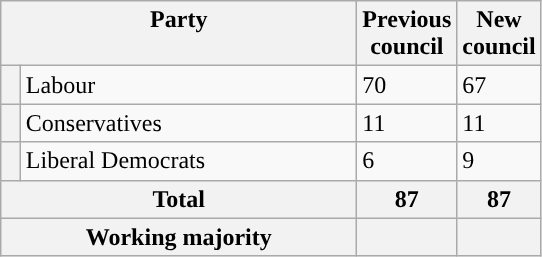<table class="wikitable">
<tr>
<th valign=top colspan="2" style="width: 230px">Party</th>
<th valign=top style="width: 30px">Previous council</th>
<th valign=top style="width: 30px">New council</th>
</tr>
<tr>
<th style="background-color: "></th>
<td>Labour</td>
<td>70</td>
<td>67</td>
</tr>
<tr>
<th style="background-color: "></th>
<td>Conservatives</td>
<td>11</td>
<td>11</td>
</tr>
<tr>
<th style="background-color: "></th>
<td>Liberal Democrats</td>
<td>6</td>
<td>9</td>
</tr>
<tr>
<th colspan=2>Total</th>
<th style="text-align: center">87</th>
<th colspan=3>87</th>
</tr>
<tr>
<th colspan=2>Working majority</th>
<th></th>
<th></th>
</tr>
</table>
